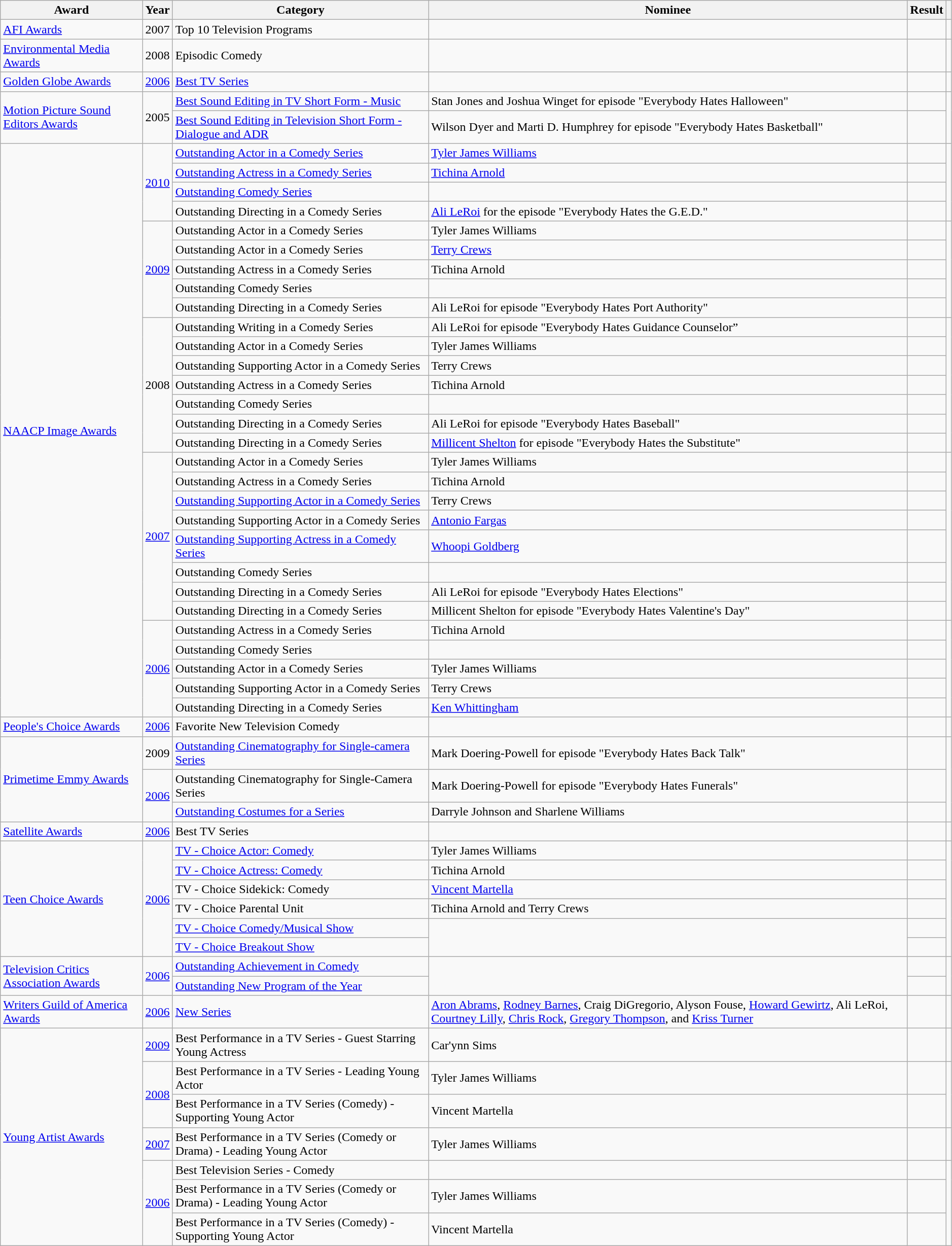<table class="wikitable plainrowheaders sortable" style="width:99%;">
<tr>
<th>Award</th>
<th>Year</th>
<th>Category</th>
<th>Nominee</th>
<th>Result</th>
<th></th>
</tr>
<tr>
<td><a href='#'>AFI Awards</a></td>
<td>2007</td>
<td>Top 10 Television Programs</td>
<td rowspan="1"></td>
<td></td>
<td></td>
</tr>
<tr>
<td><a href='#'>Environmental Media Awards</a></td>
<td>2008</td>
<td>Episodic Comedy</td>
<td rowspan="1"></td>
<td></td>
<td></td>
</tr>
<tr>
<td><a href='#'>Golden Globe Awards</a></td>
<td><a href='#'>2006</a></td>
<td><a href='#'>Best TV Series</a></td>
<td rowspan="1"></td>
<td></td>
<td></td>
</tr>
<tr>
<td rowspan="2"><a href='#'>Motion Picture Sound Editors Awards</a></td>
<td rowspan="2">2005</td>
<td><a href='#'>Best Sound Editing in TV Short Form - Music</a></td>
<td>Stan Jones and Joshua Winget for episode "Everybody Hates Halloween"</td>
<td></td>
<td rowspan="2"></td>
</tr>
<tr>
<td><a href='#'>Best Sound Editing in Television Short Form - Dialogue and ADR</a></td>
<td>Wilson Dyer and Marti D. Humphrey for episode "Everybody Hates Basketball"</td>
<td></td>
</tr>
<tr>
<td rowspan="29"><a href='#'>NAACP Image Awards</a></td>
<td rowspan="4"><a href='#'>2010</a></td>
<td><a href='#'>Outstanding Actor in a Comedy Series</a></td>
<td><a href='#'>Tyler James Williams</a></td>
<td></td>
<td rowspan="4"></td>
</tr>
<tr>
<td><a href='#'>Outstanding Actress in a Comedy Series</a></td>
<td><a href='#'>Tichina Arnold</a></td>
<td></td>
</tr>
<tr>
<td><a href='#'>Outstanding Comedy Series</a></td>
<td></td>
<td></td>
</tr>
<tr>
<td>Outstanding Directing in a Comedy Series</td>
<td><a href='#'>Ali LeRoi</a> for the episode "Everybody Hates the G.E.D."</td>
<td></td>
</tr>
<tr>
<td rowspan="5"><a href='#'>2009</a></td>
<td>Outstanding Actor in a Comedy Series</td>
<td>Tyler James Williams</td>
<td></td>
<td rowspan="5"></td>
</tr>
<tr>
<td>Outstanding Actor in a Comedy Series</td>
<td><a href='#'>Terry Crews</a></td>
<td></td>
</tr>
<tr>
<td>Outstanding Actress in a Comedy Series</td>
<td>Tichina Arnold</td>
<td></td>
</tr>
<tr>
<td>Outstanding Comedy Series</td>
<td></td>
<td></td>
</tr>
<tr>
<td>Outstanding Directing in a Comedy Series</td>
<td>Ali LeRoi for episode "Everybody Hates Port Authority"</td>
<td></td>
</tr>
<tr>
<td rowspan="7">2008</td>
<td>Outstanding Writing in a Comedy Series</td>
<td>Ali LeRoi for episode "Everybody Hates Guidance Counselor”</td>
<td></td>
<td rowspan="7"></td>
</tr>
<tr>
<td>Outstanding Actor in a Comedy Series</td>
<td>Tyler James Williams</td>
<td></td>
</tr>
<tr>
<td>Outstanding Supporting Actor in a Comedy Series</td>
<td>Terry Crews</td>
<td></td>
</tr>
<tr>
<td>Outstanding Actress in a Comedy Series</td>
<td>Tichina Arnold</td>
<td></td>
</tr>
<tr>
<td>Outstanding Comedy Series</td>
<td></td>
<td></td>
</tr>
<tr>
<td>Outstanding Directing in a Comedy Series</td>
<td>Ali LeRoi for episode "Everybody Hates Baseball"</td>
<td></td>
</tr>
<tr>
<td>Outstanding Directing in a Comedy Series</td>
<td><a href='#'>Millicent Shelton</a> for episode "Everybody Hates the Substitute"</td>
<td></td>
</tr>
<tr>
<td rowspan="8"><a href='#'>2007</a></td>
<td>Outstanding Actor in a Comedy Series</td>
<td>Tyler James Williams</td>
<td></td>
<td rowspan="8"></td>
</tr>
<tr>
<td>Outstanding Actress in a Comedy Series</td>
<td>Tichina Arnold</td>
<td></td>
</tr>
<tr>
<td><a href='#'>Outstanding Supporting Actor in a Comedy Series</a></td>
<td>Terry Crews</td>
<td></td>
</tr>
<tr>
<td>Outstanding Supporting Actor in a Comedy Series</td>
<td><a href='#'>Antonio Fargas</a></td>
<td></td>
</tr>
<tr>
<td><a href='#'>Outstanding Supporting Actress in a Comedy Series</a></td>
<td><a href='#'>Whoopi Goldberg</a></td>
<td></td>
</tr>
<tr>
<td>Outstanding Comedy Series</td>
<td></td>
<td></td>
</tr>
<tr>
<td>Outstanding Directing in a Comedy Series</td>
<td>Ali LeRoi for episode "Everybody Hates Elections"</td>
<td></td>
</tr>
<tr>
<td>Outstanding Directing in a Comedy Series</td>
<td>Millicent Shelton for episode "Everybody Hates Valentine's Day"</td>
<td></td>
</tr>
<tr>
<td rowspan="5"><a href='#'>2006</a></td>
<td>Outstanding Actress in a Comedy Series</td>
<td>Tichina Arnold</td>
<td></td>
<td rowspan="5"></td>
</tr>
<tr>
<td>Outstanding Comedy Series</td>
<td></td>
<td></td>
</tr>
<tr>
<td>Outstanding Actor in a Comedy Series</td>
<td>Tyler James Williams</td>
<td></td>
</tr>
<tr>
<td>Outstanding Supporting Actor in a Comedy Series</td>
<td>Terry Crews</td>
<td></td>
</tr>
<tr>
<td>Outstanding Directing in a Comedy Series</td>
<td><a href='#'>Ken Whittingham</a></td>
<td></td>
</tr>
<tr>
<td><a href='#'>People's Choice Awards</a></td>
<td><a href='#'>2006</a></td>
<td>Favorite New Television Comedy</td>
<td></td>
<td></td>
<td></td>
</tr>
<tr>
<td rowspan="3"><a href='#'>Primetime Emmy Awards</a></td>
<td>2009</td>
<td><a href='#'>Outstanding Cinematography for Single-camera Series</a></td>
<td>Mark Doering-Powell for episode "Everybody Hates Back Talk"</td>
<td></td>
<td rowspan="3"></td>
</tr>
<tr>
<td rowspan="2"><a href='#'>2006</a></td>
<td>Outstanding Cinematography for Single-Camera Series</td>
<td>Mark Doering-Powell for episode "Everybody Hates Funerals"</td>
<td></td>
</tr>
<tr>
<td><a href='#'>Outstanding Costumes for a Series</a></td>
<td>Darryle Johnson and Sharlene Williams</td>
<td></td>
</tr>
<tr>
<td><a href='#'>Satellite Awards</a></td>
<td><a href='#'>2006</a></td>
<td>Best TV Series</td>
<td></td>
<td></td>
<td></td>
</tr>
<tr>
<td rowspan="6"><a href='#'>Teen Choice Awards</a></td>
<td rowspan="6"><a href='#'>2006</a></td>
<td><a href='#'>TV - Choice Actor: Comedy</a></td>
<td>Tyler James Williams</td>
<td></td>
<td rowspan="6"></td>
</tr>
<tr>
<td><a href='#'>TV - Choice Actress: Comedy</a></td>
<td>Tichina Arnold</td>
<td></td>
</tr>
<tr>
<td>TV - Choice Sidekick: Comedy</td>
<td><a href='#'>Vincent Martella</a></td>
<td></td>
</tr>
<tr>
<td>TV - Choice Parental Unit</td>
<td>Tichina Arnold and Terry Crews</td>
<td></td>
</tr>
<tr>
<td><a href='#'>TV - Choice Comedy/Musical Show</a></td>
<td rowspan="2"></td>
<td></td>
</tr>
<tr>
<td><a href='#'>TV - Choice Breakout Show</a></td>
<td></td>
</tr>
<tr>
<td rowspan="2"><a href='#'>Television Critics Association Awards</a></td>
<td rowspan="2"><a href='#'>2006</a></td>
<td><a href='#'>Outstanding Achievement in Comedy</a></td>
<td rowspan="2"></td>
<td></td>
<td rowspan="2"></td>
</tr>
<tr>
<td><a href='#'>Outstanding New Program of the Year</a></td>
<td></td>
</tr>
<tr>
<td><a href='#'>Writers Guild of America Awards</a></td>
<td><a href='#'>2006</a></td>
<td><a href='#'>New Series</a></td>
<td><a href='#'>Aron Abrams</a>, <a href='#'>Rodney Barnes</a>, Craig DiGregorio, Alyson Fouse, <a href='#'>Howard Gewirtz</a>, Ali LeRoi, <a href='#'>Courtney Lilly</a>, <a href='#'>Chris Rock</a>, <a href='#'>Gregory Thompson</a>, and <a href='#'>Kriss Turner</a></td>
<td></td>
<td></td>
</tr>
<tr>
<td rowspan="7"><a href='#'>Young Artist Awards</a></td>
<td><a href='#'>2009</a></td>
<td>Best Performance in a TV Series - Guest Starring Young Actress</td>
<td>Car'ynn Sims</td>
<td></td>
<td></td>
</tr>
<tr>
<td rowspan="2"><a href='#'>2008</a></td>
<td>Best Performance in a TV Series - Leading Young Actor</td>
<td>Tyler James Williams</td>
<td></td>
<td rowspan="2"></td>
</tr>
<tr>
<td>Best Performance in a TV Series (Comedy) - Supporting Young Actor</td>
<td>Vincent Martella</td>
<td></td>
</tr>
<tr>
<td><a href='#'>2007</a></td>
<td>Best Performance in a TV Series (Comedy or Drama) - Leading Young Actor</td>
<td>Tyler James Williams</td>
<td></td>
<td></td>
</tr>
<tr>
<td rowspan="3"><a href='#'>2006</a></td>
<td>Best Television Series - Comedy</td>
<td></td>
<td></td>
<td rowspan="3"></td>
</tr>
<tr>
<td>Best Performance in a TV Series (Comedy or Drama) - Leading Young Actor</td>
<td>Tyler James Williams</td>
<td></td>
</tr>
<tr>
<td>Best Performance in a TV Series (Comedy) - Supporting Young Actor</td>
<td>Vincent Martella</td>
<td></td>
</tr>
</table>
